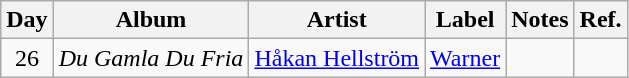<table class="wikitable">
<tr>
<th>Day</th>
<th>Album</th>
<th>Artist</th>
<th>Label</th>
<th>Notes</th>
<th>Ref.</th>
</tr>
<tr>
<td rowspan="1" style="text-align:center;">26</td>
<td><em>Du Gamla Du Fria</em></td>
<td><a href='#'>Håkan Hellström</a></td>
<td><a href='#'>Warner</a></td>
<td></td>
<td style="text-align:center;"></td>
</tr>
</table>
